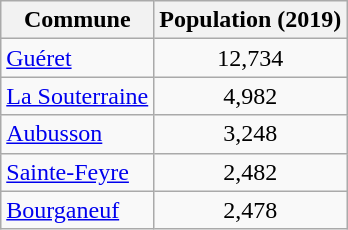<table class=wikitable>
<tr>
<th>Commune</th>
<th>Population (2019)</th>
</tr>
<tr>
<td><a href='#'>Guéret</a></td>
<td style="text-align: center;">12,734</td>
</tr>
<tr>
<td><a href='#'>La Souterraine</a></td>
<td style="text-align: center;">4,982</td>
</tr>
<tr>
<td><a href='#'>Aubusson</a></td>
<td style="text-align: center;">3,248</td>
</tr>
<tr>
<td><a href='#'>Sainte-Feyre</a></td>
<td style="text-align: center;">2,482</td>
</tr>
<tr>
<td><a href='#'>Bourganeuf</a></td>
<td style="text-align: center;">2,478</td>
</tr>
</table>
